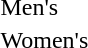<table>
<tr style="vertical-align:top;">
<td>Men's</td>
<td><br></td>
<td><br></td>
<td><br></td>
</tr>
<tr style="vertical-align:top;">
<td>Women's</td>
<td><br></td>
<td><br></td>
<td><br></td>
</tr>
</table>
